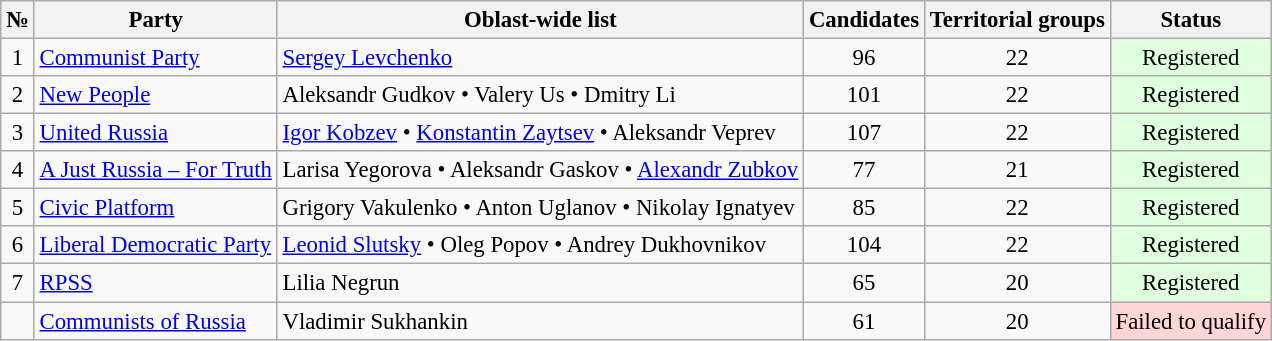<table class="wikitable sortable" style="background: #f9f9f9; text-align:right; font-size: 95%">
<tr>
<th align=center>№</th>
<th align=center>Party</th>
<th align=center>Oblast-wide list</th>
<th align=center>Candidates</th>
<th align=center>Territorial groups</th>
<th align=center>Status</th>
</tr>
<tr>
<td align=center>1</td>
<td align=left><a href='#'>Communist Party</a></td>
<td align=left><a href='#'>Sergey Levchenko</a></td>
<td align=center>96</td>
<td align=center>22</td>
<td align=center bgcolor="#DFFFDF">Registered</td>
</tr>
<tr>
<td align=center>2</td>
<td align=left><a href='#'>New People</a></td>
<td align=left>Aleksandr Gudkov • Valery Us • Dmitry Li</td>
<td align=center>101</td>
<td align=center>22</td>
<td align=center bgcolor="#DFFFDF">Registered</td>
</tr>
<tr>
<td align=center>3</td>
<td align=left><a href='#'>United Russia</a></td>
<td align=left><a href='#'>Igor Kobzev</a> • <a href='#'>Konstantin Zaytsev</a> • Aleksandr Veprev</td>
<td align=center>107</td>
<td align=center>22</td>
<td align=center bgcolor="#DFFFDF">Registered</td>
</tr>
<tr>
<td align=center>4</td>
<td align=left><a href='#'>A Just Russia – For Truth</a></td>
<td align=left>Larisa Yegorova • Aleksandr Gaskov • <a href='#'>Alexandr Zubkov</a></td>
<td align=center>77</td>
<td align=center>21</td>
<td align=center bgcolor="#DFFFDF">Registered</td>
</tr>
<tr>
<td align=center>5</td>
<td align=left><a href='#'>Civic Platform</a></td>
<td align=left>Grigory Vakulenko • Anton Uglanov • Nikolay Ignatyev</td>
<td align=center>85</td>
<td align=center>22</td>
<td align=center bgcolor="#DFFFDF">Registered</td>
</tr>
<tr>
<td align=center>6</td>
<td align=left><a href='#'>Liberal Democratic Party</a></td>
<td align=left><a href='#'>Leonid Slutsky</a> • Oleg Popov • Andrey Dukhovnikov</td>
<td align=center>104</td>
<td align=center>22</td>
<td align=center bgcolor="#DFFFDF">Registered</td>
</tr>
<tr>
<td align=center>7</td>
<td align=left><a href='#'>RPSS</a></td>
<td align=left>Lilia Negrun</td>
<td align=center>65</td>
<td align=center>20</td>
<td align=center bgcolor="#DFFFDF">Registered</td>
</tr>
<tr>
<td></td>
<td align=left><a href='#'>Communists of Russia</a></td>
<td align=left>Vladimir Sukhankin</td>
<td align=center>61</td>
<td align=center>20</td>
<td align=center bgcolor="#FFD5D5">Failed to qualify</td>
</tr>
</table>
